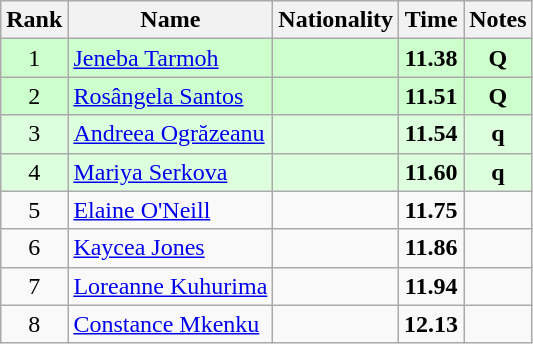<table class="wikitable sortable" style="text-align:center">
<tr>
<th>Rank</th>
<th>Name</th>
<th>Nationality</th>
<th>Time</th>
<th>Notes</th>
</tr>
<tr bgcolor=ccffcc>
<td>1</td>
<td align=left><a href='#'>Jeneba Tarmoh</a></td>
<td align=left></td>
<td><strong>11.38</strong></td>
<td><strong>Q</strong></td>
</tr>
<tr bgcolor=ccffcc>
<td>2</td>
<td align=left><a href='#'>Rosângela Santos</a></td>
<td align=left></td>
<td><strong>11.51</strong></td>
<td><strong>Q</strong></td>
</tr>
<tr bgcolor=ddffdd>
<td>3</td>
<td align=left><a href='#'>Andreea Ogrăzeanu</a></td>
<td align=left></td>
<td><strong>11.54</strong></td>
<td><strong>q</strong></td>
</tr>
<tr bgcolor=ddffdd>
<td>4</td>
<td align=left><a href='#'>Mariya Serkova</a></td>
<td align=left></td>
<td><strong>11.60</strong></td>
<td><strong>q</strong></td>
</tr>
<tr>
<td>5</td>
<td align=left><a href='#'>Elaine O'Neill</a></td>
<td align=left></td>
<td><strong>11.75</strong></td>
<td></td>
</tr>
<tr>
<td>6</td>
<td align=left><a href='#'>Kaycea Jones</a></td>
<td align=left></td>
<td><strong>11.86</strong></td>
<td></td>
</tr>
<tr>
<td>7</td>
<td align=left><a href='#'>Loreanne Kuhurima</a></td>
<td align=left></td>
<td><strong>11.94</strong></td>
<td></td>
</tr>
<tr>
<td>8</td>
<td align=left><a href='#'>Constance Mkenku</a></td>
<td align=left></td>
<td><strong>12.13</strong></td>
<td></td>
</tr>
</table>
